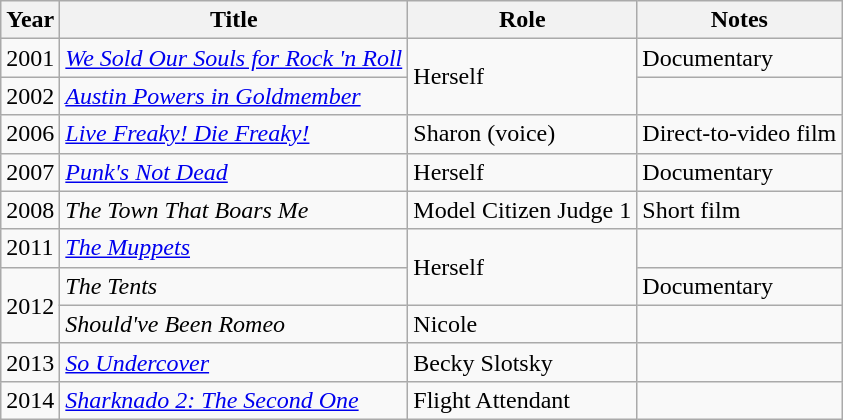<table class="wikitable">
<tr>
<th>Year</th>
<th>Title</th>
<th>Role</th>
<th>Notes</th>
</tr>
<tr>
<td>2001</td>
<td><em><a href='#'>We Sold Our Souls for Rock 'n Roll</a></em></td>
<td rowspan="2">Herself</td>
<td>Documentary</td>
</tr>
<tr>
<td>2002</td>
<td><em><a href='#'>Austin Powers in Goldmember</a></em></td>
<td></td>
</tr>
<tr>
<td>2006</td>
<td><em><a href='#'>Live Freaky! Die Freaky!</a></em></td>
<td>Sharon (voice)</td>
<td>Direct-to-video film</td>
</tr>
<tr>
<td>2007</td>
<td><a href='#'><em>Punk's Not Dead</em></a></td>
<td>Herself</td>
<td>Documentary</td>
</tr>
<tr>
<td>2008</td>
<td><em>The Town That Boars Me</em></td>
<td>Model Citizen Judge 1</td>
<td>Short film</td>
</tr>
<tr>
<td>2011</td>
<td><a href='#'><em>The Muppets</em></a></td>
<td rowspan="2">Herself</td>
<td></td>
</tr>
<tr>
<td rowspan="2">2012</td>
<td><em>The Tents</em></td>
<td>Documentary</td>
</tr>
<tr>
<td><em>Should've Been Romeo</em></td>
<td>Nicole</td>
<td></td>
</tr>
<tr>
<td>2013</td>
<td><em><a href='#'>So Undercover</a></em></td>
<td>Becky Slotsky</td>
<td></td>
</tr>
<tr>
<td>2014</td>
<td><em><a href='#'>Sharknado 2: The Second One</a></em></td>
<td>Flight Attendant</td>
<td></td>
</tr>
</table>
